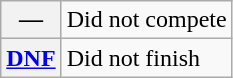<table class="wikitable">
<tr>
<th scope="row">—</th>
<td>Did not compete</td>
</tr>
<tr>
<th scope="row"><a href='#'>DNF</a></th>
<td>Did not finish</td>
</tr>
</table>
